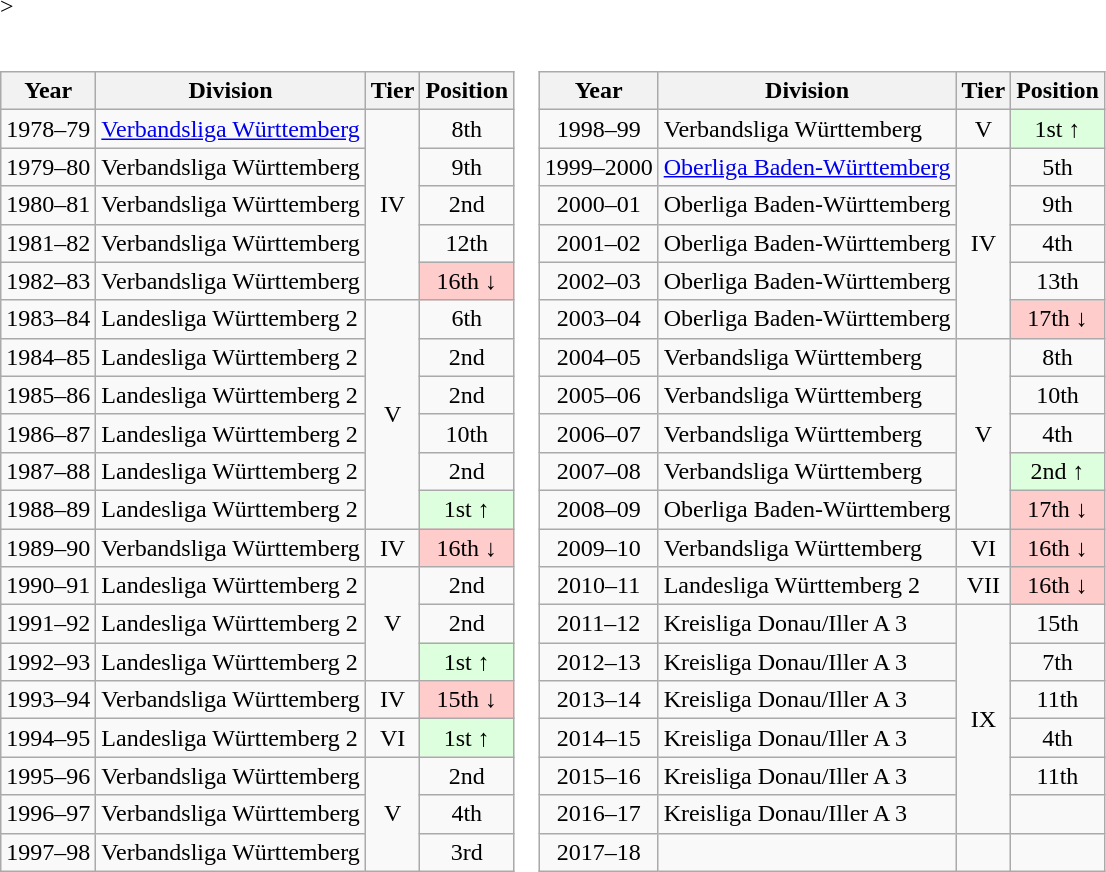<table border=0 cellpadding=0 cellspacing=0>>
<tr>
<td><br><table class="wikitable">
<tr>
<th>Year</th>
<th>Division</th>
<th>Tier</th>
<th>Position</th>
</tr>
<tr align="center">
<td>1978–79</td>
<td align="left"><a href='#'>Verbandsliga Württemberg</a></td>
<td rowspan=5>IV</td>
<td>8th</td>
</tr>
<tr align="center">
<td>1979–80</td>
<td align="left">Verbandsliga Württemberg</td>
<td>9th</td>
</tr>
<tr align="center">
<td>1980–81</td>
<td align="left">Verbandsliga Württemberg</td>
<td>2nd</td>
</tr>
<tr align="center">
<td>1981–82</td>
<td align="left">Verbandsliga Württemberg</td>
<td>12th</td>
</tr>
<tr align="center">
<td>1982–83</td>
<td align="left">Verbandsliga Württemberg</td>
<td style="background:#ffcccc">16th ↓</td>
</tr>
<tr align="center">
<td>1983–84</td>
<td align="left">Landesliga Württemberg 2</td>
<td rowspan=6>V</td>
<td>6th</td>
</tr>
<tr align="center">
<td>1984–85</td>
<td align="left">Landesliga Württemberg 2</td>
<td>2nd</td>
</tr>
<tr align="center">
<td>1985–86</td>
<td align="left">Landesliga Württemberg 2</td>
<td>2nd</td>
</tr>
<tr align="center">
<td>1986–87</td>
<td align="left">Landesliga Württemberg 2</td>
<td>10th</td>
</tr>
<tr align="center">
<td>1987–88</td>
<td align="left">Landesliga Württemberg 2</td>
<td>2nd</td>
</tr>
<tr align="center">
<td>1988–89</td>
<td align="left">Landesliga Württemberg 2</td>
<td style="background:#ddffdd">1st ↑</td>
</tr>
<tr align="center">
<td>1989–90</td>
<td align="left">Verbandsliga Württemberg</td>
<td>IV</td>
<td style="background:#ffcccc">16th ↓</td>
</tr>
<tr align="center">
<td>1990–91</td>
<td align="left">Landesliga Württemberg 2</td>
<td rowspan=3>V</td>
<td>2nd</td>
</tr>
<tr align="center">
<td>1991–92</td>
<td align="left">Landesliga Württemberg 2</td>
<td>2nd</td>
</tr>
<tr align="center">
<td>1992–93</td>
<td align="left">Landesliga Württemberg 2</td>
<td style="background:#ddffdd">1st ↑</td>
</tr>
<tr align="center">
<td>1993–94</td>
<td align="left">Verbandsliga Württemberg</td>
<td>IV</td>
<td style="background:#ffcccc">15th ↓</td>
</tr>
<tr align="center">
<td>1994–95</td>
<td align="left">Landesliga Württemberg 2</td>
<td>VI</td>
<td style="background:#ddffdd">1st ↑</td>
</tr>
<tr align="center">
<td>1995–96</td>
<td align="left">Verbandsliga Württemberg</td>
<td rowspan=32>V</td>
<td>2nd</td>
</tr>
<tr align="center">
<td>1996–97</td>
<td align="left">Verbandsliga Württemberg</td>
<td>4th</td>
</tr>
<tr align="center">
<td>1997–98</td>
<td align="left">Verbandsliga Württemberg</td>
<td>3rd</td>
</tr>
</table>
</td>
<td><br><table class="wikitable">
<tr>
<th>Year</th>
<th>Division</th>
<th>Tier</th>
<th>Position</th>
</tr>
<tr align="center">
<td>1998–99</td>
<td align="left">Verbandsliga Württemberg</td>
<td>V</td>
<td style="background:#ddffdd">1st ↑</td>
</tr>
<tr align="center">
<td>1999–2000</td>
<td align="left"><a href='#'>Oberliga Baden-Württemberg</a></td>
<td rowspan=5>IV</td>
<td>5th</td>
</tr>
<tr align="center">
<td>2000–01</td>
<td align="left">Oberliga Baden-Württemberg</td>
<td>9th</td>
</tr>
<tr align="center">
<td>2001–02</td>
<td align="left">Oberliga Baden-Württemberg</td>
<td>4th</td>
</tr>
<tr align="center">
<td>2002–03</td>
<td align="left">Oberliga Baden-Württemberg</td>
<td>13th</td>
</tr>
<tr align="center">
<td>2003–04</td>
<td align="left">Oberliga Baden-Württemberg</td>
<td style="background:#ffcccc">17th ↓</td>
</tr>
<tr align="center">
<td>2004–05</td>
<td align="left">Verbandsliga Württemberg</td>
<td rowspan=5>V</td>
<td>8th</td>
</tr>
<tr align="center">
<td>2005–06</td>
<td align="left">Verbandsliga Württemberg</td>
<td>10th</td>
</tr>
<tr align="center">
<td>2006–07</td>
<td align="left">Verbandsliga Württemberg</td>
<td>4th</td>
</tr>
<tr align="center">
<td>2007–08</td>
<td align="left">Verbandsliga Württemberg</td>
<td style="background:#ddffdd">2nd ↑</td>
</tr>
<tr align="center">
<td>2008–09</td>
<td align="left">Oberliga Baden-Württemberg</td>
<td style="background:#ffcccc">17th ↓</td>
</tr>
<tr align="center">
<td>2009–10</td>
<td align="left">Verbandsliga Württemberg</td>
<td>VI</td>
<td style="background:#ffcccc">16th ↓</td>
</tr>
<tr align="center">
<td>2010–11</td>
<td align="left">Landesliga Württemberg 2</td>
<td>VII</td>
<td style="background:#ffcccc">16th ↓</td>
</tr>
<tr align="center">
<td>2011–12</td>
<td align="left">Kreisliga Donau/Iller A 3</td>
<td rowspan=6>IX</td>
<td>15th</td>
</tr>
<tr align="center">
<td>2012–13</td>
<td align="left">Kreisliga Donau/Iller A 3</td>
<td>7th</td>
</tr>
<tr align="center">
<td>2013–14</td>
<td align="left">Kreisliga Donau/Iller A 3</td>
<td>11th</td>
</tr>
<tr align="center">
<td>2014–15</td>
<td align="left">Kreisliga Donau/Iller A 3</td>
<td>4th</td>
</tr>
<tr align="center">
<td>2015–16</td>
<td align="left">Kreisliga Donau/Iller A 3</td>
<td>11th</td>
</tr>
<tr align="center">
<td>2016–17</td>
<td align="left">Kreisliga Donau/Iller A 3</td>
<td></td>
</tr>
<tr align="center">
<td>2017–18</td>
<td align="left"></td>
<td></td>
<td></td>
</tr>
</table>
</td>
</tr>
</table>
